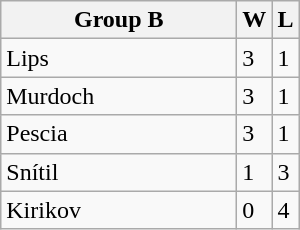<table class="wikitable">
<tr>
<th width=150>Group B</th>
<th>W</th>
<th>L</th>
</tr>
<tr>
<td> Lips</td>
<td>3</td>
<td>1</td>
</tr>
<tr>
<td> Murdoch</td>
<td>3</td>
<td>1</td>
</tr>
<tr>
<td> Pescia</td>
<td>3</td>
<td>1</td>
</tr>
<tr>
<td> Snítil</td>
<td>1</td>
<td>3</td>
</tr>
<tr>
<td> Kirikov</td>
<td>0</td>
<td>4</td>
</tr>
</table>
